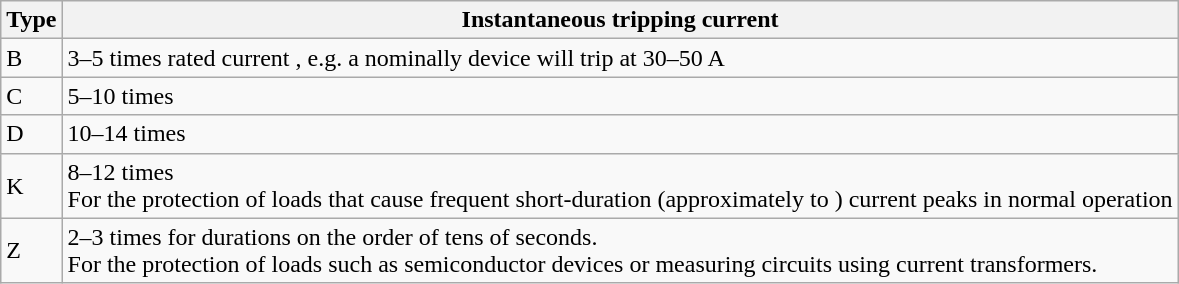<table class="wikitable">
<tr>
<th>Type</th>
<th>Instantaneous tripping current</th>
</tr>
<tr>
<td>B</td>
<td>3–5 times rated current , e.g. a nominally  device will trip at 30–50 A</td>
</tr>
<tr>
<td>C</td>
<td>5–10 times </td>
</tr>
<tr>
<td>D</td>
<td>10–14 times </td>
</tr>
<tr>
<td>K</td>
<td>8–12 times <br>For the protection of loads that cause frequent short-duration (approximately  to ) current peaks in normal operation</td>
</tr>
<tr>
<td>Z</td>
<td>2–3 times  for durations on the order of tens of seconds.<br>For the protection of loads such as semiconductor devices or measuring circuits using current transformers.</td>
</tr>
</table>
